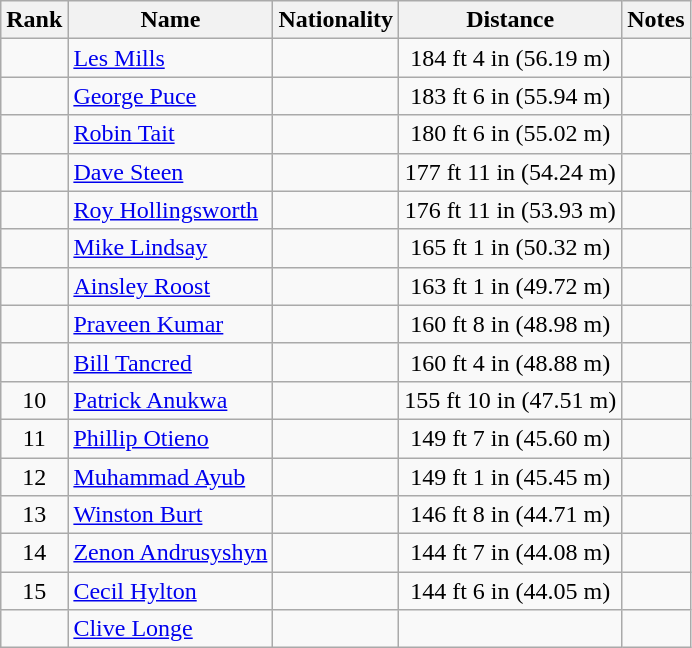<table class="wikitable sortable" style=" text-align:center">
<tr>
<th scope="col">Rank</th>
<th scope="col">Name</th>
<th scope="col">Nationality</th>
<th scope="col">Distance</th>
<th scope="col">Notes</th>
</tr>
<tr>
<td></td>
<td align=left><a href='#'>Les Mills</a></td>
<td align=left></td>
<td>184 ft 4 in (56.19 m)</td>
<td></td>
</tr>
<tr>
<td></td>
<td align=left><a href='#'>George Puce</a></td>
<td align=left></td>
<td>183 ft 6 in (55.94 m)</td>
<td></td>
</tr>
<tr>
<td></td>
<td align=left><a href='#'>Robin Tait</a></td>
<td align=left></td>
<td>180 ft 6 in (55.02 m)</td>
<td></td>
</tr>
<tr>
<td></td>
<td align=left><a href='#'>Dave Steen</a></td>
<td align=left></td>
<td>177 ft 11 in (54.24 m)</td>
<td></td>
</tr>
<tr>
<td></td>
<td align=left><a href='#'>Roy Hollingsworth</a></td>
<td align=left></td>
<td>176 ft 11 in (53.93 m)</td>
<td></td>
</tr>
<tr>
<td></td>
<td align=left><a href='#'>Mike Lindsay</a></td>
<td align=left></td>
<td>165 ft 1 in (50.32 m)</td>
<td></td>
</tr>
<tr>
<td></td>
<td align=left><a href='#'>Ainsley Roost</a></td>
<td align=left></td>
<td>163 ft 1 in (49.72 m)</td>
<td></td>
</tr>
<tr>
<td></td>
<td align=left><a href='#'>Praveen Kumar</a></td>
<td align=left></td>
<td>160 ft 8 in (48.98 m)</td>
<td></td>
</tr>
<tr>
<td></td>
<td align=left><a href='#'>Bill Tancred</a></td>
<td align=left></td>
<td>160 ft 4 in (48.88 m)</td>
<td></td>
</tr>
<tr>
<td>10</td>
<td align=left><a href='#'>Patrick Anukwa</a></td>
<td align=left></td>
<td>155 ft 10 in (47.51 m)</td>
<td></td>
</tr>
<tr>
<td>11</td>
<td align=left><a href='#'>Phillip Otieno</a></td>
<td align=left></td>
<td>149 ft 7 in (45.60 m)</td>
<td></td>
</tr>
<tr>
<td>12</td>
<td align=left><a href='#'>Muhammad Ayub</a></td>
<td align=left></td>
<td>149 ft 1 in (45.45 m)</td>
<td></td>
</tr>
<tr>
<td>13</td>
<td align=left><a href='#'>Winston Burt</a></td>
<td align=left></td>
<td>146 ft 8 in (44.71 m)</td>
<td></td>
</tr>
<tr>
<td>14</td>
<td align=left><a href='#'>Zenon Andrusyshyn</a></td>
<td align="left"></td>
<td>144 ft 7 in (44.08 m)</td>
<td></td>
</tr>
<tr>
<td>15</td>
<td align=left><a href='#'>Cecil Hylton</a></td>
<td align=left></td>
<td>144 ft 6 in (44.05 m)</td>
<td></td>
</tr>
<tr>
<td></td>
<td align=left><a href='#'>Clive Longe</a></td>
<td align=left></td>
<td></td>
<td></td>
</tr>
</table>
